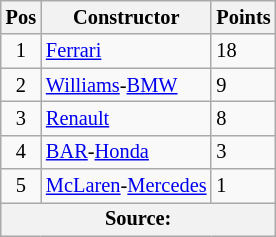<table class="wikitable" style="font-size: 85%;">
<tr>
<th>Pos</th>
<th>Constructor</th>
<th>Points</th>
</tr>
<tr>
<td align="center">1</td>
<td> <a href='#'>Ferrari</a></td>
<td>18</td>
</tr>
<tr>
<td align="center">2</td>
<td> <a href='#'>Williams</a>-<a href='#'>BMW</a></td>
<td>9</td>
</tr>
<tr>
<td align="center">3</td>
<td> <a href='#'>Renault</a></td>
<td>8</td>
</tr>
<tr>
<td align="center">4</td>
<td> <a href='#'>BAR</a>-<a href='#'>Honda</a></td>
<td>3</td>
</tr>
<tr>
<td align="center">5</td>
<td> <a href='#'>McLaren</a>-<a href='#'>Mercedes</a></td>
<td>1</td>
</tr>
<tr>
<th colspan=3>Source:</th>
</tr>
</table>
